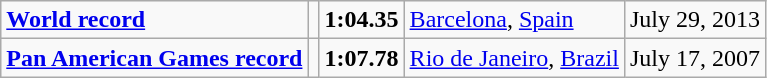<table class="wikitable">
<tr>
<td><strong><a href='#'>World record</a></strong></td>
<td></td>
<td><strong>1:04.35</strong></td>
<td><a href='#'>Barcelona</a>, <a href='#'>Spain</a></td>
<td>July 29, 2013</td>
</tr>
<tr>
<td><strong><a href='#'>Pan American Games record</a></strong></td>
<td></td>
<td><strong>1:07.78</strong></td>
<td><a href='#'>Rio de Janeiro</a>, <a href='#'>Brazil</a></td>
<td>July 17, 2007</td>
</tr>
</table>
